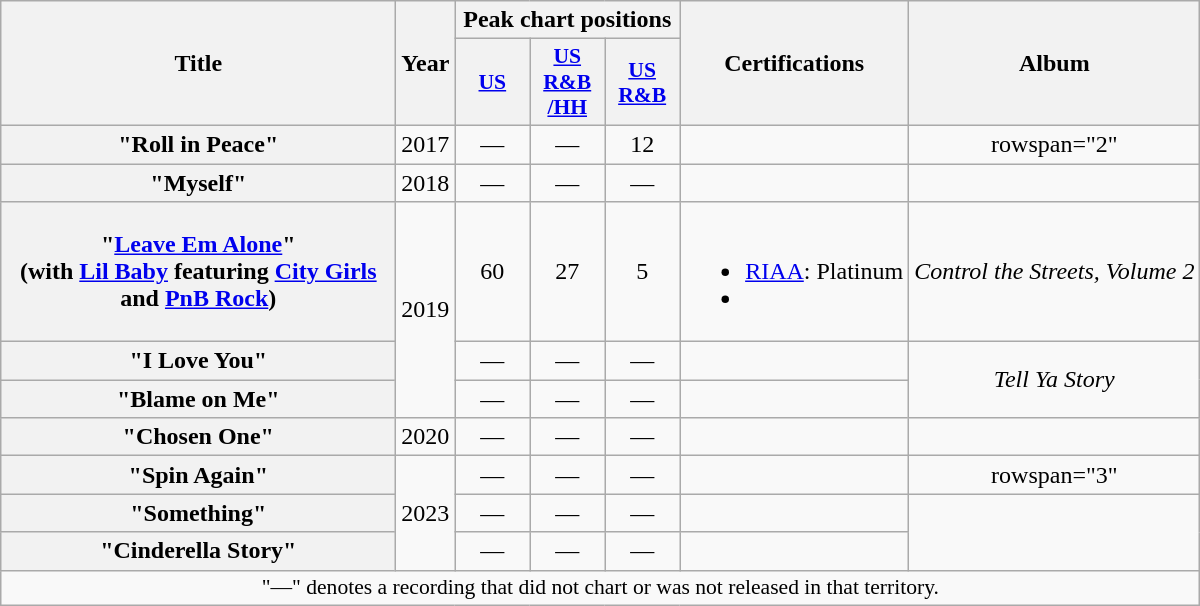<table class="wikitable plainrowheaders" style="text-align:center;">
<tr>
<th rowspan="2" scope="col" style="width:16em;">Title</th>
<th rowspan="2" scope="col" style="width:1em;">Year</th>
<th colspan="3" scope="col">Peak chart positions</th>
<th rowspan="2">Certifications</th>
<th rowspan="2" scope="col">Album</th>
</tr>
<tr>
<th scope="col" style="width:3em;font-size:90%;"><a href='#'>US</a><br></th>
<th scope="col" style="width:3em;font-size:90%;"><a href='#'>US<br>R&B<br>/HH</a><br></th>
<th scope="col" style="width:3em;font-size:90%;"><a href='#'>US</a><br><a href='#'>R&B</a><br></th>
</tr>
<tr>
<th scope="row">"Roll in Peace"</th>
<td>2017</td>
<td>—</td>
<td>—</td>
<td>12</td>
<td></td>
<td>rowspan="2" </td>
</tr>
<tr>
<th scope="row">"Myself"</th>
<td>2018</td>
<td>—</td>
<td>—</td>
<td>—</td>
<td></td>
</tr>
<tr>
<th scope="row">"<a href='#'>Leave Em Alone</a>"<br><span>(with <a href='#'>Lil Baby</a> featuring <a href='#'>City Girls</a> and <a href='#'>PnB Rock</a>)</span></th>
<td rowspan="3">2019</td>
<td>60</td>
<td>27</td>
<td>5</td>
<td><br><ul><li><a href='#'>RIAA</a>: Platinum</li><li></li></ul></td>
<td><em>Control the Streets, Volume 2</em></td>
</tr>
<tr>
<th scope="row">"I Love You"</th>
<td>—</td>
<td>—</td>
<td>—</td>
<td></td>
<td rowspan="2"><em>Tell Ya Story</em></td>
</tr>
<tr>
<th scope="row">"Blame on Me"</th>
<td>—</td>
<td>—</td>
<td>—</td>
<td></td>
</tr>
<tr>
<th scope="row">"Chosen One"</th>
<td rowspan="1">2020</td>
<td>—</td>
<td>—</td>
<td>—</td>
<td></td>
<td></td>
</tr>
<tr>
<th scope="row">"Spin Again"</th>
<td rowspan="3">2023</td>
<td>—</td>
<td>—</td>
<td>—</td>
<td></td>
<td>rowspan="3" </td>
</tr>
<tr>
<th scope="row">"Something"</th>
<td>—</td>
<td>—</td>
<td>—</td>
<td></td>
</tr>
<tr>
<th scope="row">"Cinderella Story"</th>
<td>—</td>
<td>—</td>
<td>—</td>
<td></td>
</tr>
<tr>
<td colspan="8" style="font-size:90%">"—" denotes a recording that did not chart or was not released in that territory.</td>
</tr>
</table>
